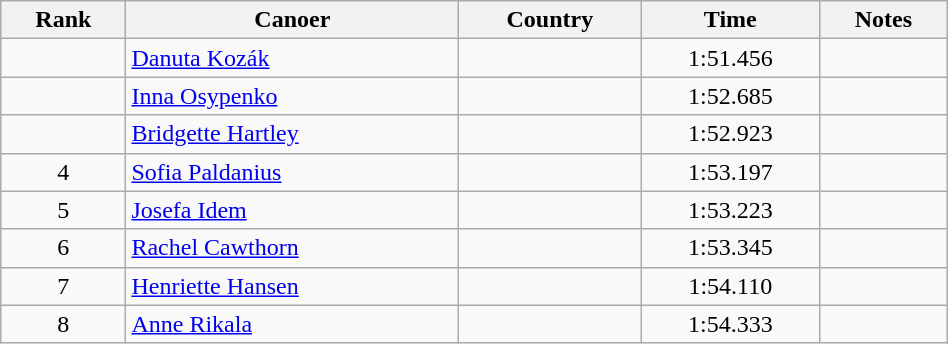<table class="wikitable" width=50% style="text-align:center;">
<tr>
<th>Rank</th>
<th>Canoer</th>
<th>Country</th>
<th>Time</th>
<th>Notes</th>
</tr>
<tr>
<td></td>
<td align="left"><a href='#'>Danuta Kozák</a></td>
<td align="left"></td>
<td>1:51.456</td>
<td></td>
</tr>
<tr>
<td></td>
<td align="left"><a href='#'>Inna Osypenko</a></td>
<td align="left"></td>
<td>1:52.685</td>
<td></td>
</tr>
<tr>
<td></td>
<td align="left"><a href='#'>Bridgette Hartley</a></td>
<td align="left"></td>
<td>1:52.923</td>
<td></td>
</tr>
<tr>
<td>4</td>
<td align="left"><a href='#'>Sofia Paldanius</a></td>
<td align="left"></td>
<td>1:53.197</td>
<td></td>
</tr>
<tr>
<td>5</td>
<td align="left"><a href='#'>Josefa Idem</a></td>
<td align="left"></td>
<td>1:53.223</td>
<td></td>
</tr>
<tr>
<td>6</td>
<td align="left"><a href='#'>Rachel Cawthorn</a></td>
<td align="left"></td>
<td>1:53.345</td>
<td></td>
</tr>
<tr>
<td>7</td>
<td align="left"><a href='#'>Henriette Hansen</a></td>
<td align="left"></td>
<td>1:54.110</td>
<td></td>
</tr>
<tr>
<td>8</td>
<td align="left"><a href='#'>Anne Rikala</a></td>
<td align="left"></td>
<td>1:54.333</td>
<td></td>
</tr>
</table>
